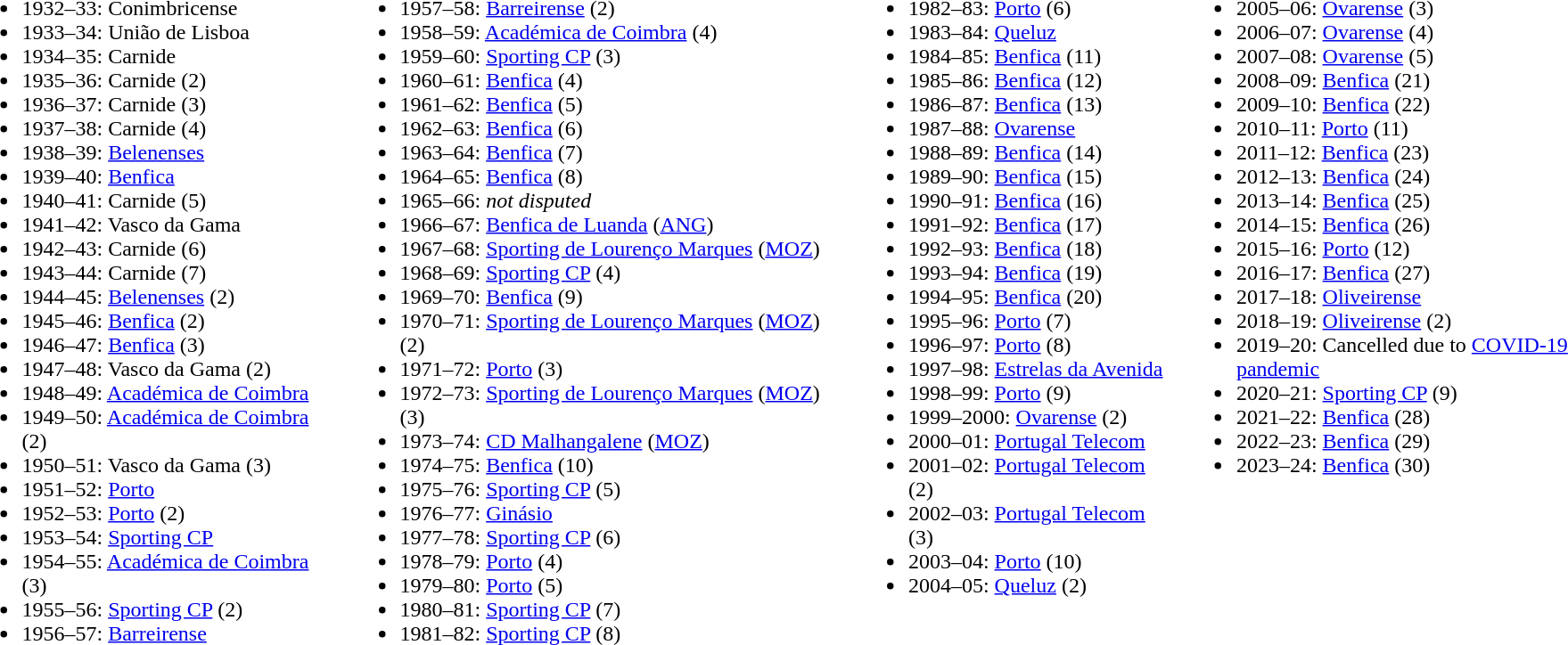<table>
<tr>
<td valign="top"><br><ul><li>1932–33: Conimbricense</li><li>1933–34: União de Lisboa</li><li>1934–35: Carnide</li><li>1935–36: Carnide (2)</li><li>1936–37: Carnide (3)</li><li>1937–38: Carnide (4)</li><li>1938–39: <a href='#'>Belenenses</a></li><li>1939–40: <a href='#'>Benfica</a></li><li>1940–41: Carnide (5)</li><li>1941–42: Vasco da Gama</li><li>1942–43: Carnide (6)</li><li>1943–44: Carnide (7)</li><li>1944–45: <a href='#'>Belenenses</a> (2)</li><li>1945–46: <a href='#'>Benfica</a> (2)</li><li>1946–47: <a href='#'>Benfica</a> (3)</li><li>1947–48: Vasco da Gama (2)</li><li>1948–49: <a href='#'>Académica de Coimbra</a></li><li>1949–50: <a href='#'>Académica de Coimbra</a> (2)</li><li>1950–51: Vasco da Gama (3)</li><li>1951–52: <a href='#'>Porto</a></li><li>1952–53: <a href='#'>Porto</a> (2)</li><li>1953–54: <a href='#'>Sporting CP</a></li><li>1954–55: <a href='#'>Académica de Coimbra</a> (3)</li><li>1955–56: <a href='#'>Sporting CP</a> (2)</li><li>1956–57: <a href='#'>Barreirense</a></li></ul></td>
<td width=0%></td>
<td valign="top"><br><ul><li>1957–58: <a href='#'>Barreirense</a> (2)</li><li>1958–59: <a href='#'>Académica de Coimbra</a> (4)</li><li>1959–60: <a href='#'>Sporting CP</a> (3)</li><li>1960–61: <a href='#'>Benfica</a> (4)</li><li>1961–62: <a href='#'>Benfica</a> (5)</li><li>1962–63: <a href='#'>Benfica</a> (6)</li><li>1963–64: <a href='#'>Benfica</a> (7)</li><li>1964–65: <a href='#'>Benfica</a> (8)</li><li>1965–66: <em>not disputed</em></li><li>1966–67: <a href='#'>Benfica de Luanda</a> (<a href='#'>ANG</a>)</li><li>1967–68: <a href='#'>Sporting de Lourenço Marques</a> (<a href='#'>MOZ</a>)</li><li>1968–69: <a href='#'>Sporting CP</a> (4)</li><li>1969–70: <a href='#'>Benfica</a> (9)</li><li>1970–71: <a href='#'>Sporting de Lourenço Marques</a> (<a href='#'>MOZ</a>) (2)</li><li>1971–72: <a href='#'>Porto</a> (3)</li><li>1972–73: <a href='#'>Sporting de Lourenço Marques</a> (<a href='#'>MOZ</a>) (3)</li><li>1973–74: <a href='#'>CD Malhangalene</a> (<a href='#'>MOZ</a>)</li><li>1974–75: <a href='#'>Benfica</a> (10)</li><li>1975–76: <a href='#'>Sporting CP</a> (5)</li><li>1976–77: <a href='#'>Ginásio</a></li><li>1977–78: <a href='#'>Sporting CP</a> (6)</li><li>1978–79: <a href='#'>Porto</a> (4)</li><li>1979–80: <a href='#'>Porto</a> (5)</li><li>1980–81: <a href='#'>Sporting CP</a> (7)</li><li>1981–82: <a href='#'>Sporting CP</a> (8)</li></ul></td>
<td width=0%></td>
<td valign="top"><br><ul><li>1982–83: <a href='#'>Porto</a> (6)</li><li>1983–84: <a href='#'>Queluz</a></li><li>1984–85: <a href='#'>Benfica</a> (11)</li><li>1985–86: <a href='#'>Benfica</a> (12)</li><li>1986–87: <a href='#'>Benfica</a> (13)</li><li>1987–88: <a href='#'>Ovarense</a></li><li>1988–89: <a href='#'>Benfica</a> (14)</li><li>1989–90: <a href='#'>Benfica</a> (15)</li><li>1990–91: <a href='#'>Benfica</a> (16)</li><li>1991–92: <a href='#'>Benfica</a> (17)</li><li>1992–93: <a href='#'>Benfica</a> (18)</li><li>1993–94: <a href='#'>Benfica</a> (19)</li><li>1994–95: <a href='#'>Benfica</a> (20)</li><li>1995–96: <a href='#'>Porto</a> (7)</li><li>1996–97: <a href='#'>Porto</a> (8)</li><li>1997–98: <a href='#'>Estrelas da Avenida</a></li><li>1998–99: <a href='#'>Porto</a> (9)</li><li>1999–2000: <a href='#'>Ovarense</a> (2)</li><li>2000–01: <a href='#'>Portugal Telecom</a></li><li>2001–02: <a href='#'>Portugal Telecom</a> (2)</li><li>2002–03: <a href='#'>Portugal Telecom</a> (3)</li><li>2003–04: <a href='#'>Porto</a> (10)</li><li>2004–05: <a href='#'>Queluz</a> (2)</li></ul></td>
<td width=0%></td>
<td valign="top"><br><ul><li>2005–06: <a href='#'>Ovarense</a> (3)</li><li>2006–07: <a href='#'>Ovarense</a> (4)</li><li>2007–08: <a href='#'>Ovarense</a> (5)</li><li>2008–09: <a href='#'>Benfica</a> (21)</li><li>2009–10: <a href='#'>Benfica</a> (22)</li><li>2010–11: <a href='#'>Porto</a> (11)</li><li>2011–12: <a href='#'>Benfica</a> (23)</li><li>2012–13: <a href='#'>Benfica</a> (24)</li><li>2013–14: <a href='#'>Benfica</a> (25)</li><li>2014–15: <a href='#'>Benfica</a> (26)</li><li>2015–16: <a href='#'>Porto</a> (12)</li><li>2016–17: <a href='#'>Benfica</a> (27)</li><li>2017–18: <a href='#'>Oliveirense</a></li><li>2018–19: <a href='#'>Oliveirense</a> (2)</li><li>2019–20: Cancelled due to <a href='#'>COVID-19 pandemic</a></li><li>2020–21: <a href='#'>Sporting CP</a> (9)</li><li>2021–22: <a href='#'>Benfica</a> (28)</li><li>2022–23: <a href='#'>Benfica</a> (29)</li><li>2023–24: <a href='#'>Benfica</a> (30)</li></ul></td>
</tr>
</table>
